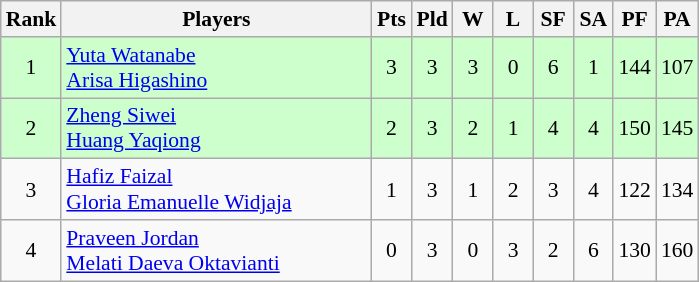<table class="wikitable" style="font-size:90%; text-align:center">
<tr>
<th width="20">Rank</th>
<th width="200">Players</th>
<th width="20">Pts</th>
<th width="20">Pld</th>
<th width="20">W</th>
<th width="20">L</th>
<th width="20">SF</th>
<th width="20">SA</th>
<th width="20">PF</th>
<th width="20">PA</th>
</tr>
<tr bgcolor="#ccffcc">
<td>1</td>
<td align="left"> <a href='#'>Yuta Watanabe</a><br> <a href='#'>Arisa Higashino</a></td>
<td>3</td>
<td>3</td>
<td>3</td>
<td>0</td>
<td>6</td>
<td>1</td>
<td>144</td>
<td>107</td>
</tr>
<tr bgcolor="#ccffcc">
<td>2</td>
<td align="left"> <a href='#'>Zheng Siwei</a><br> <a href='#'>Huang Yaqiong</a></td>
<td>2</td>
<td>3</td>
<td>2</td>
<td>1</td>
<td>4</td>
<td>4</td>
<td>150</td>
<td>145</td>
</tr>
<tr bgcolor="">
<td>3</td>
<td align="left"> <a href='#'>Hafiz Faizal</a><br> <a href='#'>Gloria Emanuelle Widjaja</a></td>
<td>1</td>
<td>3</td>
<td>1</td>
<td>2</td>
<td>3</td>
<td>4</td>
<td>122</td>
<td>134</td>
</tr>
<tr bgcolor="">
<td>4</td>
<td align="left"> <a href='#'>Praveen Jordan</a><br> <a href='#'>Melati Daeva Oktavianti</a></td>
<td>0</td>
<td>3</td>
<td>0</td>
<td>3</td>
<td>2</td>
<td>6</td>
<td>130</td>
<td>160</td>
</tr>
</table>
